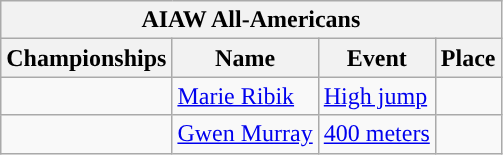<table class="wikitable sortable">
<tr>
<th colspan="4">AIAW All-Americans</th>
</tr>
<tr>
<th scope="col">Championships</th>
<th scope="col">Name</th>
<th scope="col">Event</th>
<th scope="col">Place</th>
</tr>
<tr>
<td></td>
<td><a href='#'>Marie Ribik</a></td>
<td><a href='#'>High jump</a></td>
<td></td>
</tr>
<tr>
<td></td>
<td><a href='#'>Gwen Murray</a></td>
<td><a href='#'>400 meters</a></td>
<td></td>
</tr>
</table>
